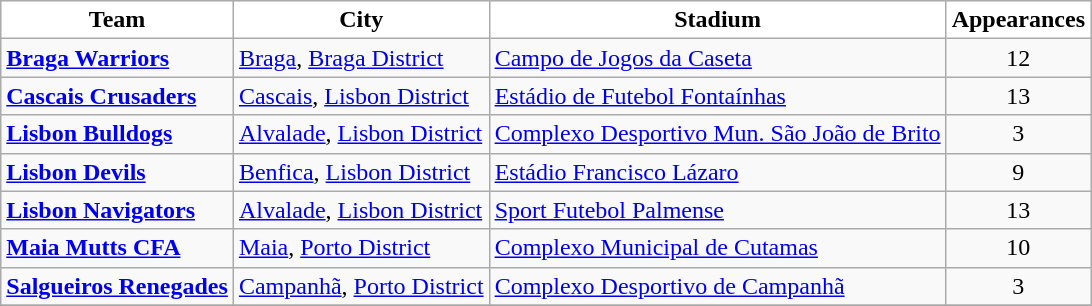<table class="wikitable sortable" style="text-align:left">
<tr>
<th style="background:white">Team</th>
<th style="background:white">City</th>
<th style="background:white">Stadium</th>
<th style="background:white">Appearances</th>
</tr>
<tr>
<td><strong><a href='#'>Braga Warriors</a></strong></td>
<td><a href='#'>Braga</a>, <a href='#'>Braga District</a></td>
<td><a href='#'>Campo de Jogos da Caseta</a></td>
<td align=center>12</td>
</tr>
<tr>
<td><strong><a href='#'>Cascais Crusaders</a></strong></td>
<td><a href='#'>Cascais</a>, <a href='#'>Lisbon District</a></td>
<td><a href='#'>Estádio de Futebol Fontaínhas</a></td>
<td align=center>13</td>
</tr>
<tr>
<td><strong><a href='#'>Lisbon Bulldogs</a></strong></td>
<td><a href='#'>Alvalade</a>, <a href='#'>Lisbon District</a></td>
<td><a href='#'>Complexo Desportivo Mun. São João de Brito</a></td>
<td align=center>3</td>
</tr>
<tr>
<td><strong><a href='#'>Lisbon Devils</a></strong></td>
<td><a href='#'>Benfica</a>, <a href='#'>Lisbon District</a></td>
<td><a href='#'>Estádio Francisco Lázaro</a></td>
<td align=center>9</td>
</tr>
<tr>
<td><strong><a href='#'>Lisbon Navigators</a></strong></td>
<td><a href='#'>Alvalade</a>, <a href='#'>Lisbon District</a></td>
<td><a href='#'>Sport Futebol Palmense</a></td>
<td align=center>13</td>
</tr>
<tr>
<td><strong><a href='#'>Maia Mutts CFA</a></strong></td>
<td><a href='#'>Maia</a>, <a href='#'>Porto District</a></td>
<td><a href='#'>Complexo Municipal de Cutamas</a></td>
<td align=center>10</td>
</tr>
<tr>
<td><strong><a href='#'>Salgueiros Renegades</a></strong></td>
<td><a href='#'>Campanhã</a>, <a href='#'>Porto District</a></td>
<td><a href='#'>Complexo Desportivo de Campanhã</a></td>
<td align=center>3</td>
</tr>
<tr>
</tr>
</table>
